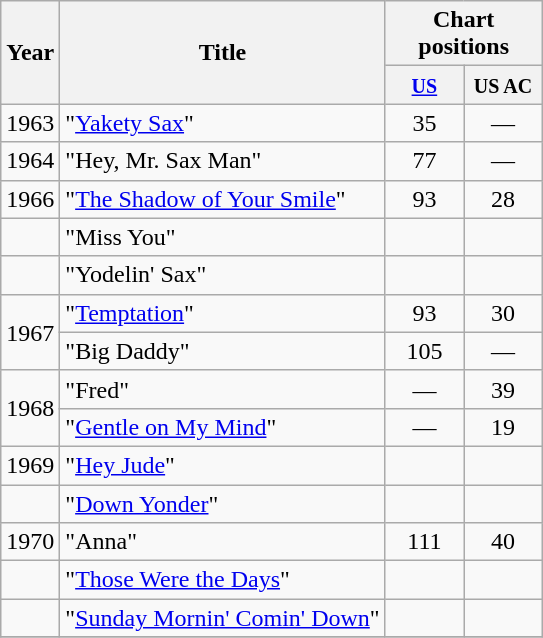<table class="wikitable">
<tr>
<th rowspan="2">Year</th>
<th rowspan="2">Title</th>
<th colspan="2">Chart positions</th>
</tr>
<tr>
<th width="45"><small><a href='#'>US</a></small></th>
<th width="45"><small>US AC</small></th>
</tr>
<tr>
<td>1963</td>
<td>"<a href='#'>Yakety Sax</a>"</td>
<td align="center">35</td>
<td align="center">—</td>
</tr>
<tr>
<td>1964</td>
<td>"Hey, Mr. Sax Man"</td>
<td align="center">77</td>
<td align="center">—</td>
</tr>
<tr>
<td>1966</td>
<td>"<a href='#'>The Shadow of Your Smile</a>"</td>
<td align="center">93</td>
<td align="center">28</td>
</tr>
<tr>
<td></td>
<td>"Miss You"</td>
<td align="center"></td>
<td align="center"></td>
</tr>
<tr>
<td></td>
<td>"Yodelin' Sax"</td>
<td align="center"></td>
<td align="center"></td>
</tr>
<tr>
<td rowspan="2">1967</td>
<td>"<a href='#'>Temptation</a>"</td>
<td align="center">93</td>
<td align="center">30</td>
</tr>
<tr>
<td>"Big Daddy"</td>
<td align="center">105</td>
<td align="center">—</td>
</tr>
<tr>
<td rowspan="2">1968</td>
<td>"Fred"</td>
<td align="center">—</td>
<td align="center">39</td>
</tr>
<tr>
<td>"<a href='#'>Gentle on My Mind</a>"</td>
<td align="center">—</td>
<td align="center">19</td>
</tr>
<tr>
<td>1969</td>
<td>"<a href='#'>Hey Jude</a>"</td>
<td align="center"></td>
<td align="center"></td>
</tr>
<tr>
<td></td>
<td>"<a href='#'>Down Yonder</a>"</td>
<td align="center"></td>
<td align="center"></td>
</tr>
<tr>
<td>1970</td>
<td>"Anna"</td>
<td align="center">111</td>
<td align="center">40</td>
</tr>
<tr>
<td></td>
<td>"<a href='#'>Those Were the Days</a>"</td>
<td align="center"></td>
<td align="center"></td>
</tr>
<tr>
<td></td>
<td>"<a href='#'>Sunday Mornin' Comin' Down</a>"</td>
<td align="center"></td>
<td align="center"></td>
</tr>
<tr>
</tr>
</table>
